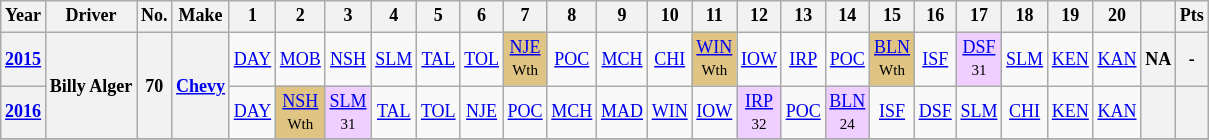<table class="wikitable" style="text-align:center; font-size:75%">
<tr>
<th>Year</th>
<th>Driver</th>
<th>No.</th>
<th>Make</th>
<th>1</th>
<th>2</th>
<th>3</th>
<th>4</th>
<th>5</th>
<th>6</th>
<th>7</th>
<th>8</th>
<th>9</th>
<th>10</th>
<th>11</th>
<th>12</th>
<th>13</th>
<th>14</th>
<th>15</th>
<th>16</th>
<th>17</th>
<th>18</th>
<th>19</th>
<th>20</th>
<th></th>
<th>Pts</th>
</tr>
<tr>
<th><a href='#'>2015</a></th>
<th rowspan=2>Billy Alger</th>
<th rowspan=2>70</th>
<th rowspan=2><a href='#'>Chevy</a></th>
<td><a href='#'>DAY</a></td>
<td><a href='#'>MOB</a></td>
<td><a href='#'>NSH</a></td>
<td><a href='#'>SLM</a></td>
<td><a href='#'>TAL</a></td>
<td><a href='#'>TOL</a></td>
<td style="background:#DFC484;"><a href='#'>NJE</a><br><small>Wth</small></td>
<td><a href='#'>POC</a></td>
<td><a href='#'>MCH</a></td>
<td><a href='#'>CHI</a></td>
<td style="background:#DFC484;"><a href='#'>WIN</a><br><small>Wth</small></td>
<td><a href='#'>IOW</a></td>
<td><a href='#'>IRP</a></td>
<td><a href='#'>POC</a></td>
<td style="background:#DFC484;"><a href='#'>BLN</a><br><small>Wth</small></td>
<td><a href='#'>ISF</a></td>
<td style="background:#EFCFFF"><a href='#'>DSF</a><br><small>31</small></td>
<td><a href='#'>SLM</a></td>
<td><a href='#'>KEN</a></td>
<td><a href='#'>KAN</a></td>
<th>NA</th>
<th>-</th>
</tr>
<tr>
<th><a href='#'>2016</a></th>
<td><a href='#'>DAY</a></td>
<td style="background:#DFC484;"><a href='#'>NSH</a><br><small>Wth</small></td>
<td style="background:#EFCFFF"><a href='#'>SLM</a><br><small>31</small></td>
<td><a href='#'>TAL</a></td>
<td><a href='#'>TOL</a></td>
<td><a href='#'>NJE</a></td>
<td><a href='#'>POC</a></td>
<td><a href='#'>MCH</a></td>
<td><a href='#'>MAD</a></td>
<td><a href='#'>WIN</a></td>
<td><a href='#'>IOW</a></td>
<td style="background:#EFCFFF"><a href='#'>IRP</a><br><small>32</small></td>
<td><a href='#'>POC</a></td>
<td style="background:#EFCFFF"><a href='#'>BLN</a><br><small>24</small></td>
<td><a href='#'>ISF</a></td>
<td><a href='#'>DSF</a></td>
<td><a href='#'>SLM</a></td>
<td><a href='#'>CHI</a></td>
<td><a href='#'>KEN</a></td>
<td><a href='#'>KAN</a></td>
<th></th>
<th></th>
</tr>
<tr>
</tr>
</table>
